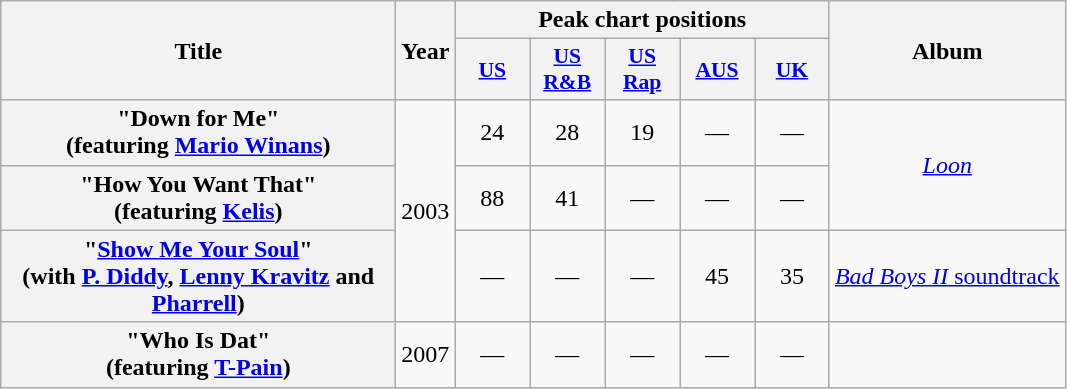<table class="wikitable plainrowheaders" style="text-align:center;">
<tr>
<th scope="col" rowspan="2" style="width:16em;">Title</th>
<th scope="col" rowspan="2">Year</th>
<th scope="col" colspan="5">Peak chart positions</th>
<th scope="col" rowspan="2">Album</th>
</tr>
<tr>
<th scope="col" style="width:3em;font-size:90%;"><a href='#'>US</a></th>
<th scope="col" style="width:3em;font-size:90%;"><a href='#'>US R&B</a></th>
<th scope="col" style="width:3em;font-size:90%;"><a href='#'>US Rap</a></th>
<th scope="col" style="width:3em;font-size:90%;"><a href='#'>AUS</a><br></th>
<th scope="col" style="width:3em;font-size:90%;"><a href='#'>UK</a></th>
</tr>
<tr>
<th scope="row">"Down for Me"<br><span>(featuring <a href='#'>Mario Winans</a>)</span></th>
<td rowspan="3">2003</td>
<td>24</td>
<td>28</td>
<td>19</td>
<td>—</td>
<td>—</td>
<td rowspan="2"><em><a href='#'>Loon</a></em></td>
</tr>
<tr>
<th scope="row">"How You Want That"<br><span>(featuring <a href='#'>Kelis</a>)</span></th>
<td>88</td>
<td>41</td>
<td>—</td>
<td>—</td>
<td>—</td>
</tr>
<tr>
<th scope="row">"<a href='#'>Show Me Your Soul</a>"<br><span>(with <a href='#'>P. Diddy</a>, <a href='#'>Lenny Kravitz</a> and <a href='#'>Pharrell</a>)</span></th>
<td>—</td>
<td>—</td>
<td>—</td>
<td>45</td>
<td>35</td>
<td><a href='#'><em>Bad Boys II</em> soundtrack</a></td>
</tr>
<tr>
<th scope="row">"Who Is Dat"<br><span>(featuring <a href='#'>T-Pain</a>)</span></th>
<td>2007</td>
<td>—</td>
<td>—</td>
<td>—</td>
<td>—</td>
<td>—</td>
<td></td>
</tr>
</table>
